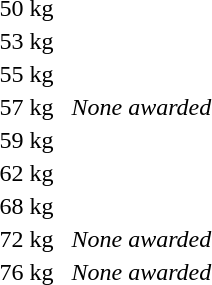<table>
<tr>
<td>50 kg</td>
<td></td>
<td></td>
<td></td>
</tr>
<tr>
<td>53 kg</td>
<td></td>
<td></td>
<td></td>
</tr>
<tr>
<td>55 kg</td>
<td></td>
<td></td>
<td></td>
</tr>
<tr>
<td>57 kg</td>
<td></td>
<td></td>
<td><em>None awarded</em></td>
</tr>
<tr>
<td>59 kg</td>
<td></td>
<td></td>
<td></td>
</tr>
<tr>
<td>62 kg</td>
<td></td>
<td></td>
<td></td>
</tr>
<tr>
<td>68 kg</td>
<td></td>
<td></td>
<td></td>
</tr>
<tr>
<td>72 kg</td>
<td></td>
<td></td>
<td><em>None awarded</em></td>
</tr>
<tr>
<td>76 kg</td>
<td></td>
<td></td>
<td><em>None awarded</em></td>
</tr>
</table>
